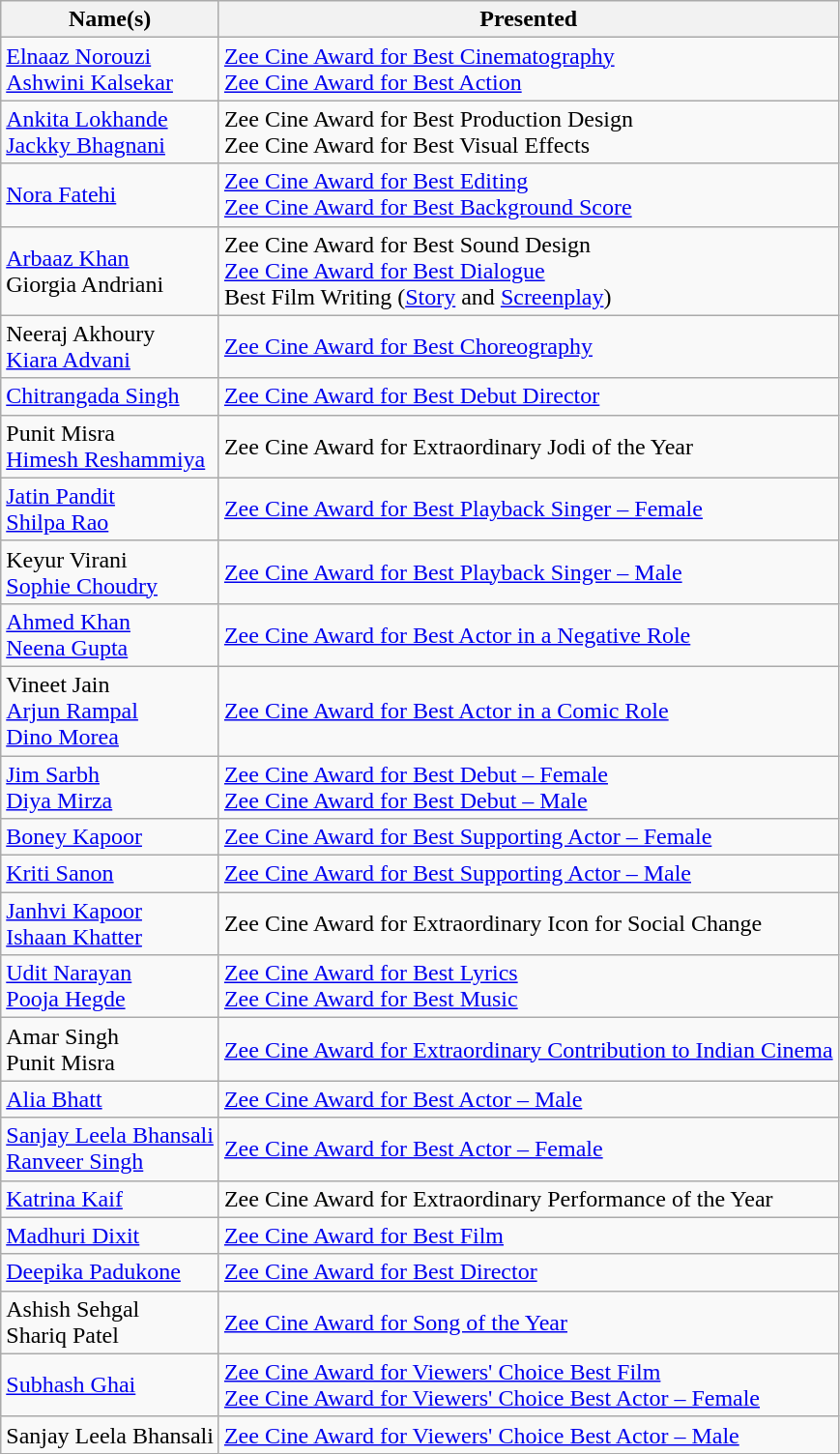<table class="wikitable">
<tr>
<th>Name(s)</th>
<th>Presented</th>
</tr>
<tr>
<td><a href='#'>Elnaaz Norouzi</a><br><a href='#'>Ashwini Kalsekar</a></td>
<td><a href='#'>Zee Cine Award for Best Cinematography</a><br><a href='#'>Zee Cine Award for Best Action</a></td>
</tr>
<tr>
<td><a href='#'>Ankita Lokhande</a><br><a href='#'>Jackky Bhagnani</a></td>
<td>Zee Cine Award for Best Production Design<br>Zee Cine Award for Best Visual Effects</td>
</tr>
<tr>
<td><a href='#'>Nora Fatehi</a></td>
<td><a href='#'>Zee Cine Award for Best Editing</a><br><a href='#'>Zee Cine Award for Best Background Score</a></td>
</tr>
<tr>
<td><a href='#'>Arbaaz Khan</a><br>Giorgia Andriani</td>
<td>Zee Cine Award for Best Sound Design<br><a href='#'>Zee Cine Award for Best Dialogue</a><br>Best Film Writing (<a href='#'>Story</a> and <a href='#'>Screenplay</a>)</td>
</tr>
<tr>
<td>Neeraj Akhoury<br><a href='#'>Kiara Advani</a></td>
<td><a href='#'>Zee Cine Award for Best Choreography</a></td>
</tr>
<tr>
<td><a href='#'>Chitrangada Singh</a></td>
<td><a href='#'>Zee Cine Award for Best Debut Director</a></td>
</tr>
<tr>
<td>Punit Misra<br><a href='#'>Himesh Reshammiya</a></td>
<td>Zee Cine Award for Extraordinary Jodi of the Year</td>
</tr>
<tr>
<td><a href='#'>Jatin Pandit</a><br><a href='#'>Shilpa Rao</a></td>
<td><a href='#'>Zee Cine Award for Best Playback Singer – Female</a></td>
</tr>
<tr>
<td>Keyur Virani<br><a href='#'>Sophie Choudry</a></td>
<td><a href='#'>Zee Cine Award for Best Playback Singer – Male</a></td>
</tr>
<tr>
<td><a href='#'>Ahmed Khan</a><br><a href='#'>Neena Gupta</a></td>
<td><a href='#'>Zee Cine Award for Best Actor in a Negative Role</a></td>
</tr>
<tr>
<td>Vineet Jain<br><a href='#'>Arjun Rampal</a><br><a href='#'>Dino Morea</a></td>
<td><a href='#'>Zee Cine Award for Best Actor in a Comic Role</a></td>
</tr>
<tr>
<td><a href='#'>Jim Sarbh</a><br><a href='#'>Diya Mirza</a></td>
<td><a href='#'>Zee Cine Award for Best Debut – Female</a><br><a href='#'>Zee Cine Award for Best Debut – Male</a></td>
</tr>
<tr>
<td><a href='#'>Boney Kapoor</a></td>
<td><a href='#'>Zee Cine Award for Best Supporting Actor – Female</a></td>
</tr>
<tr>
<td><a href='#'>Kriti Sanon</a></td>
<td><a href='#'>Zee Cine Award for Best Supporting Actor – Male</a></td>
</tr>
<tr>
<td><a href='#'>Janhvi Kapoor</a><br><a href='#'>Ishaan Khatter</a></td>
<td>Zee Cine Award for Extraordinary Icon for Social Change</td>
</tr>
<tr>
<td><a href='#'>Udit Narayan</a><br><a href='#'>Pooja Hegde</a></td>
<td><a href='#'>Zee Cine Award for Best Lyrics</a><br><a href='#'>Zee Cine Award for Best Music</a></td>
</tr>
<tr>
<td>Amar Singh<br>Punit Misra</td>
<td><a href='#'>Zee Cine Award for Extraordinary Contribution to Indian Cinema</a></td>
</tr>
<tr>
<td><a href='#'>Alia Bhatt</a></td>
<td><a href='#'>Zee Cine Award for Best Actor – Male</a></td>
</tr>
<tr>
<td><a href='#'>Sanjay Leela Bhansali</a><br><a href='#'>Ranveer Singh</a></td>
<td><a href='#'>Zee Cine Award for Best Actor – Female</a></td>
</tr>
<tr>
<td><a href='#'>Katrina Kaif</a></td>
<td>Zee Cine Award for Extraordinary Performance of the Year</td>
</tr>
<tr>
<td><a href='#'>Madhuri Dixit</a></td>
<td><a href='#'>Zee Cine Award for Best Film</a></td>
</tr>
<tr>
<td><a href='#'>Deepika Padukone</a></td>
<td><a href='#'>Zee Cine Award for Best Director</a></td>
</tr>
<tr>
<td>Ashish Sehgal<br>Shariq Patel</td>
<td><a href='#'>Zee Cine Award for Song of the Year</a></td>
</tr>
<tr>
<td><a href='#'>Subhash Ghai</a></td>
<td><a href='#'>Zee Cine Award for Viewers' Choice Best Film</a><br><a href='#'>Zee Cine Award for Viewers' Choice Best Actor – Female</a></td>
</tr>
<tr>
<td>Sanjay Leela Bhansali</td>
<td><a href='#'>Zee Cine Award for Viewers' Choice Best Actor – Male</a></td>
</tr>
</table>
